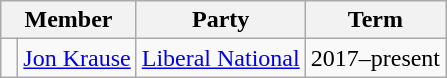<table class="wikitable">
<tr>
<th colspan="2">Member</th>
<th>Party</th>
<th>Term</th>
</tr>
<tr>
<td> </td>
<td><a href='#'>Jon Krause</a></td>
<td><a href='#'>Liberal National</a></td>
<td>2017–present</td>
</tr>
</table>
